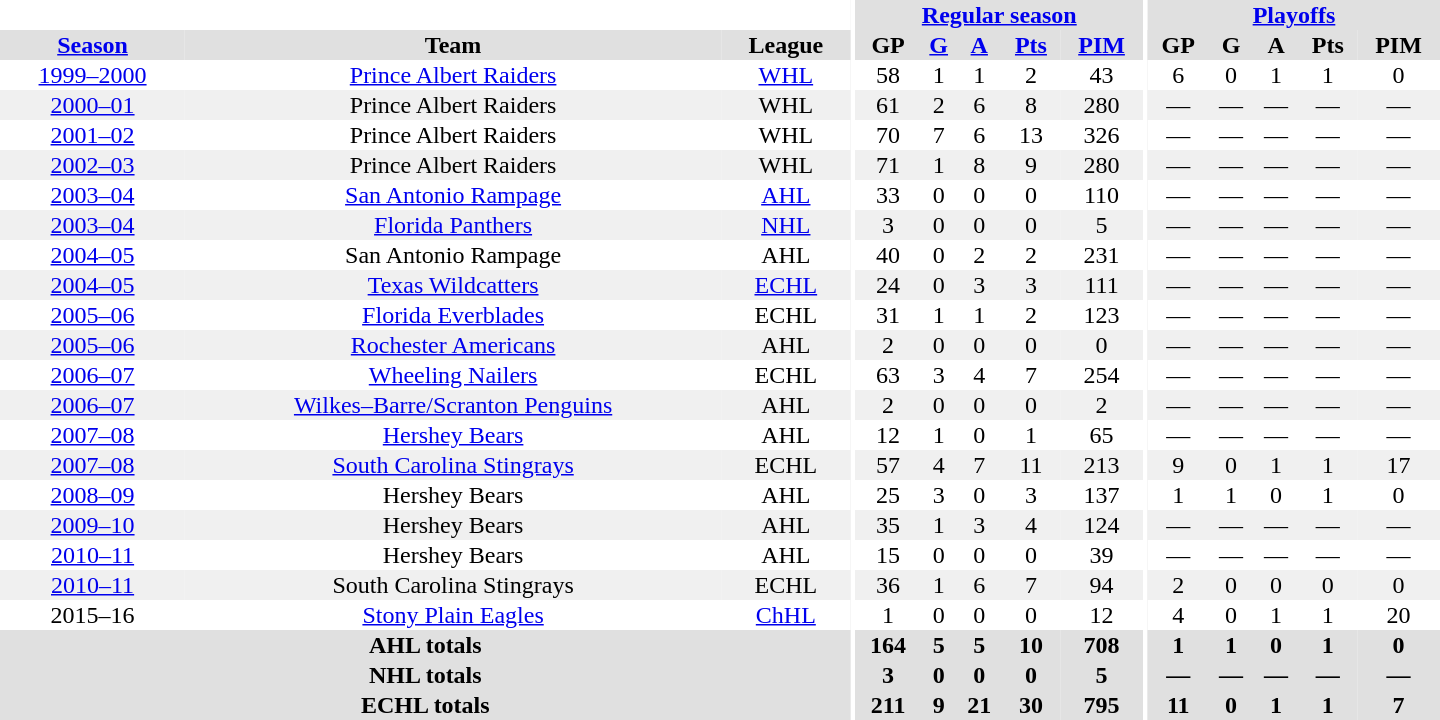<table border="0" cellpadding="1" cellspacing="0" style="text-align:center; width:60em">
<tr bgcolor="#e0e0e0">
<th colspan="3" bgcolor="#ffffff"></th>
<th rowspan="99" bgcolor="#ffffff"></th>
<th colspan="5"><a href='#'>Regular season</a></th>
<th rowspan="99" bgcolor="#ffffff"></th>
<th colspan="5"><a href='#'>Playoffs</a></th>
</tr>
<tr bgcolor="#e0e0e0">
<th><a href='#'>Season</a></th>
<th>Team</th>
<th>League</th>
<th>GP</th>
<th><a href='#'>G</a></th>
<th><a href='#'>A</a></th>
<th><a href='#'>Pts</a></th>
<th><a href='#'>PIM</a></th>
<th>GP</th>
<th>G</th>
<th>A</th>
<th>Pts</th>
<th>PIM</th>
</tr>
<tr>
<td><a href='#'>1999–2000</a></td>
<td><a href='#'>Prince Albert Raiders</a></td>
<td><a href='#'>WHL</a></td>
<td>58</td>
<td>1</td>
<td>1</td>
<td>2</td>
<td>43</td>
<td>6</td>
<td>0</td>
<td>1</td>
<td>1</td>
<td>0</td>
</tr>
<tr bgcolor="#f0f0f0">
<td><a href='#'>2000–01</a></td>
<td>Prince Albert Raiders</td>
<td>WHL</td>
<td>61</td>
<td>2</td>
<td>6</td>
<td>8</td>
<td>280</td>
<td>—</td>
<td>—</td>
<td>—</td>
<td>—</td>
<td>—</td>
</tr>
<tr>
<td><a href='#'>2001–02</a></td>
<td>Prince Albert Raiders</td>
<td>WHL</td>
<td>70</td>
<td>7</td>
<td>6</td>
<td>13</td>
<td>326</td>
<td>—</td>
<td>—</td>
<td>—</td>
<td>—</td>
<td>—</td>
</tr>
<tr bgcolor="#f0f0f0">
<td><a href='#'>2002–03</a></td>
<td>Prince Albert Raiders</td>
<td>WHL</td>
<td>71</td>
<td>1</td>
<td>8</td>
<td>9</td>
<td>280</td>
<td>—</td>
<td>—</td>
<td>—</td>
<td>—</td>
<td>—</td>
</tr>
<tr>
<td><a href='#'>2003–04</a></td>
<td><a href='#'>San Antonio Rampage</a></td>
<td><a href='#'>AHL</a></td>
<td>33</td>
<td>0</td>
<td>0</td>
<td>0</td>
<td>110</td>
<td>—</td>
<td>—</td>
<td>—</td>
<td>—</td>
<td>—</td>
</tr>
<tr bgcolor="#f0f0f0">
<td><a href='#'>2003–04</a></td>
<td><a href='#'>Florida Panthers</a></td>
<td><a href='#'>NHL</a></td>
<td>3</td>
<td>0</td>
<td>0</td>
<td>0</td>
<td>5</td>
<td>—</td>
<td>—</td>
<td>—</td>
<td>—</td>
<td>—</td>
</tr>
<tr>
<td><a href='#'>2004–05</a></td>
<td>San Antonio Rampage</td>
<td>AHL</td>
<td>40</td>
<td>0</td>
<td>2</td>
<td>2</td>
<td>231</td>
<td>—</td>
<td>—</td>
<td>—</td>
<td>—</td>
<td>—</td>
</tr>
<tr bgcolor="#f0f0f0">
<td><a href='#'>2004–05</a></td>
<td><a href='#'>Texas Wildcatters</a></td>
<td><a href='#'>ECHL</a></td>
<td>24</td>
<td>0</td>
<td>3</td>
<td>3</td>
<td>111</td>
<td>—</td>
<td>—</td>
<td>—</td>
<td>—</td>
<td>—</td>
</tr>
<tr>
<td><a href='#'>2005–06</a></td>
<td><a href='#'>Florida Everblades</a></td>
<td>ECHL</td>
<td>31</td>
<td>1</td>
<td>1</td>
<td>2</td>
<td>123</td>
<td>—</td>
<td>—</td>
<td>—</td>
<td>—</td>
<td>—</td>
</tr>
<tr bgcolor="#f0f0f0">
<td><a href='#'>2005–06</a></td>
<td><a href='#'>Rochester Americans</a></td>
<td>AHL</td>
<td>2</td>
<td>0</td>
<td>0</td>
<td>0</td>
<td>0</td>
<td>—</td>
<td>—</td>
<td>—</td>
<td>—</td>
<td>—</td>
</tr>
<tr>
<td><a href='#'>2006–07</a></td>
<td><a href='#'>Wheeling Nailers</a></td>
<td>ECHL</td>
<td>63</td>
<td>3</td>
<td>4</td>
<td>7</td>
<td>254</td>
<td>—</td>
<td>—</td>
<td>—</td>
<td>—</td>
<td>—</td>
</tr>
<tr bgcolor="#f0f0f0">
<td><a href='#'>2006–07</a></td>
<td><a href='#'>Wilkes–Barre/Scranton Penguins</a></td>
<td>AHL</td>
<td>2</td>
<td>0</td>
<td>0</td>
<td>0</td>
<td>2</td>
<td>—</td>
<td>—</td>
<td>—</td>
<td>—</td>
<td>—</td>
</tr>
<tr>
<td><a href='#'>2007–08</a></td>
<td><a href='#'>Hershey Bears</a></td>
<td>AHL</td>
<td>12</td>
<td>1</td>
<td>0</td>
<td>1</td>
<td>65</td>
<td>—</td>
<td>—</td>
<td>—</td>
<td>—</td>
<td>—</td>
</tr>
<tr bgcolor="#f0f0f0">
<td><a href='#'>2007–08</a></td>
<td><a href='#'>South Carolina Stingrays</a></td>
<td>ECHL</td>
<td>57</td>
<td>4</td>
<td>7</td>
<td>11</td>
<td>213</td>
<td>9</td>
<td>0</td>
<td>1</td>
<td>1</td>
<td>17</td>
</tr>
<tr>
<td><a href='#'>2008–09</a></td>
<td>Hershey Bears</td>
<td>AHL</td>
<td>25</td>
<td>3</td>
<td>0</td>
<td>3</td>
<td>137</td>
<td>1</td>
<td>1</td>
<td>0</td>
<td>1</td>
<td>0</td>
</tr>
<tr bgcolor="#f0f0f0">
<td><a href='#'>2009–10</a></td>
<td>Hershey Bears</td>
<td>AHL</td>
<td>35</td>
<td>1</td>
<td>3</td>
<td>4</td>
<td>124</td>
<td>—</td>
<td>—</td>
<td>—</td>
<td>—</td>
<td>—</td>
</tr>
<tr>
<td><a href='#'>2010–11</a></td>
<td>Hershey Bears</td>
<td>AHL</td>
<td>15</td>
<td>0</td>
<td>0</td>
<td>0</td>
<td>39</td>
<td>—</td>
<td>—</td>
<td>—</td>
<td>—</td>
<td>—</td>
</tr>
<tr bgcolor="#f0f0f0">
<td><a href='#'>2010–11</a></td>
<td>South Carolina Stingrays</td>
<td>ECHL</td>
<td>36</td>
<td>1</td>
<td>6</td>
<td>7</td>
<td>94</td>
<td>2</td>
<td>0</td>
<td>0</td>
<td>0</td>
<td>0</td>
</tr>
<tr>
<td>2015–16</td>
<td><a href='#'>Stony Plain Eagles</a></td>
<td><a href='#'>ChHL</a></td>
<td>1</td>
<td>0</td>
<td>0</td>
<td>0</td>
<td>12</td>
<td>4</td>
<td>0</td>
<td>1</td>
<td>1</td>
<td>20</td>
</tr>
<tr bgcolor="#e0e0e0">
<th colspan="3">AHL totals</th>
<th>164</th>
<th>5</th>
<th>5</th>
<th>10</th>
<th>708</th>
<th>1</th>
<th>1</th>
<th>0</th>
<th>1</th>
<th>0</th>
</tr>
<tr bgcolor="#e0e0e0">
<th colspan="3">NHL totals</th>
<th>3</th>
<th>0</th>
<th>0</th>
<th>0</th>
<th>5</th>
<th>—</th>
<th>—</th>
<th>—</th>
<th>—</th>
<th>—</th>
</tr>
<tr bgcolor="#e0e0e0">
<th colspan="3">ECHL totals</th>
<th>211</th>
<th>9</th>
<th>21</th>
<th>30</th>
<th>795</th>
<th>11</th>
<th>0</th>
<th>1</th>
<th>1</th>
<th>7</th>
</tr>
</table>
